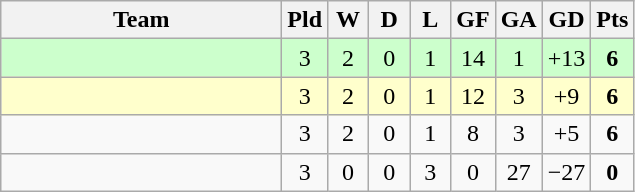<table class="wikitable" style="text-align:center;">
<tr>
<th width=180>Team</th>
<th width=20>Pld</th>
<th width=20>W</th>
<th width=20>D</th>
<th width=20>L</th>
<th width=20>GF</th>
<th width=20>GA</th>
<th width=20>GD</th>
<th width=20>Pts</th>
</tr>
<tr style="background:#cfc;">
<td align="left"></td>
<td>3</td>
<td>2</td>
<td>0</td>
<td>1</td>
<td>14</td>
<td>1</td>
<td>+13</td>
<td><strong>6</strong></td>
</tr>
<tr style="background:#ffc;">
<td align="left"><em></em></td>
<td>3</td>
<td>2</td>
<td>0</td>
<td>1</td>
<td>12</td>
<td>3</td>
<td>+9</td>
<td><strong>6</strong></td>
</tr>
<tr>
<td align="left"></td>
<td>3</td>
<td>2</td>
<td>0</td>
<td>1</td>
<td>8</td>
<td>3</td>
<td>+5</td>
<td><strong>6</strong></td>
</tr>
<tr>
<td align="left"></td>
<td>3</td>
<td>0</td>
<td>0</td>
<td>3</td>
<td>0</td>
<td>27</td>
<td>−27</td>
<td><strong>0</strong></td>
</tr>
</table>
